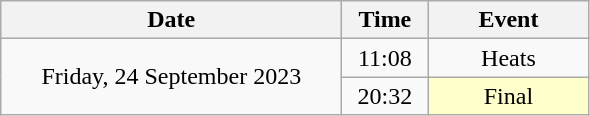<table class = "wikitable" style="text-align:center;">
<tr>
<th width=220>Date</th>
<th width=50>Time</th>
<th width=100>Event</th>
</tr>
<tr>
<td rowspan=2>Friday, 24 September 2023</td>
<td>11:08</td>
<td>Heats</td>
</tr>
<tr>
<td>20:32</td>
<td bgcolor=ffffcc>Final</td>
</tr>
</table>
